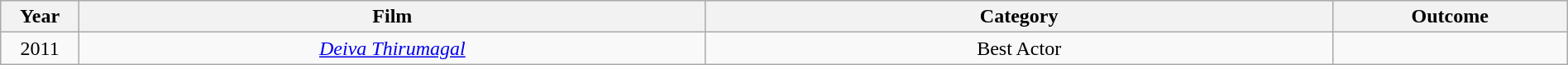<table class="wikitable" style="width:100%;">
<tr>
<th width=5%>Year</th>
<th width=40%>Film</th>
<th style="width:40%;">Category</th>
<th style="width:15%;">Outcome</th>
</tr>
<tr>
<td style="text-align:center;">2011</td>
<td style="text-align:center;"><em><a href='#'>Deiva Thirumagal</a></em></td>
<td style="text-align:center;">Best Actor</td>
<td></td>
</tr>
</table>
